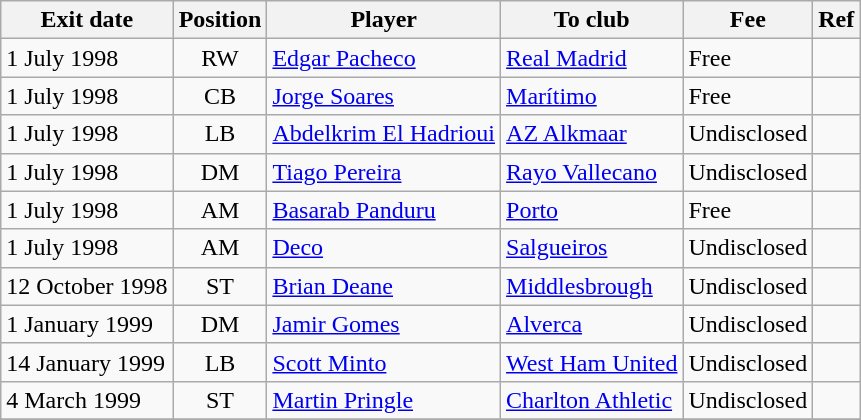<table class="wikitable sortable">
<tr>
<th><strong>Exit date</strong></th>
<th><strong>Position</strong></th>
<th><strong>Player</strong></th>
<th><strong>To club</strong></th>
<th><strong>Fee</strong></th>
<th><strong>Ref</strong></th>
</tr>
<tr>
<td>1 July 1998</td>
<td style="text-align:center;">RW</td>
<td style="text-align:left;"><a href='#'>Edgar Pacheco</a></td>
<td style="text-align:left;"><a href='#'>Real Madrid</a></td>
<td>Free</td>
<td></td>
</tr>
<tr>
<td>1 July 1998</td>
<td style="text-align:center;">CB</td>
<td style="text-align:left;"><a href='#'>Jorge Soares</a></td>
<td style="text-align:left;"><a href='#'>Marítimo</a></td>
<td>Free</td>
<td></td>
</tr>
<tr>
<td>1 July 1998</td>
<td style="text-align:center;">LB</td>
<td style="text-align:left;"><a href='#'>Abdelkrim El Hadrioui</a></td>
<td style="text-align:left;"><a href='#'>AZ Alkmaar</a></td>
<td>Undisclosed</td>
<td></td>
</tr>
<tr>
<td>1 July 1998</td>
<td style="text-align:center;">DM</td>
<td style="text-align:left;"><a href='#'>Tiago Pereira</a></td>
<td style="text-align:left;"><a href='#'>Rayo Vallecano</a></td>
<td>Undisclosed</td>
<td></td>
</tr>
<tr>
<td>1 July 1998</td>
<td style="text-align:center;">AM</td>
<td style="text-align:left;"><a href='#'>Basarab Panduru</a></td>
<td style="text-align:left;"><a href='#'>Porto</a></td>
<td>Free</td>
<td></td>
</tr>
<tr>
<td>1 July 1998</td>
<td style="text-align:center;">AM</td>
<td style="text-align:left;"><a href='#'>Deco</a></td>
<td style="text-align:left;"><a href='#'>Salgueiros</a></td>
<td>Undisclosed</td>
<td></td>
</tr>
<tr>
<td>12 October 1998</td>
<td style="text-align:center;">ST</td>
<td style="text-align:left;"><a href='#'>Brian Deane</a></td>
<td style="text-align:left;"><a href='#'>Middlesbrough</a></td>
<td>Undisclosed</td>
<td></td>
</tr>
<tr>
<td>1 January 1999</td>
<td style="text-align:center;">DM</td>
<td style="text-align:left;"><a href='#'>Jamir Gomes</a></td>
<td style="text-align:left;"><a href='#'>Alverca</a></td>
<td>Undisclosed</td>
<td></td>
</tr>
<tr>
<td>14 January 1999</td>
<td style="text-align:center;">LB</td>
<td style="text-align:left;"><a href='#'>Scott Minto</a></td>
<td style="text-align:left;"><a href='#'>West Ham United</a></td>
<td>Undisclosed</td>
<td></td>
</tr>
<tr>
<td>4 March 1999</td>
<td style="text-align:center;">ST</td>
<td style="text-align:left;"><a href='#'>Martin Pringle</a></td>
<td style="text-align:left;"><a href='#'>Charlton Athletic</a></td>
<td>Undisclosed</td>
<td></td>
</tr>
<tr>
</tr>
</table>
